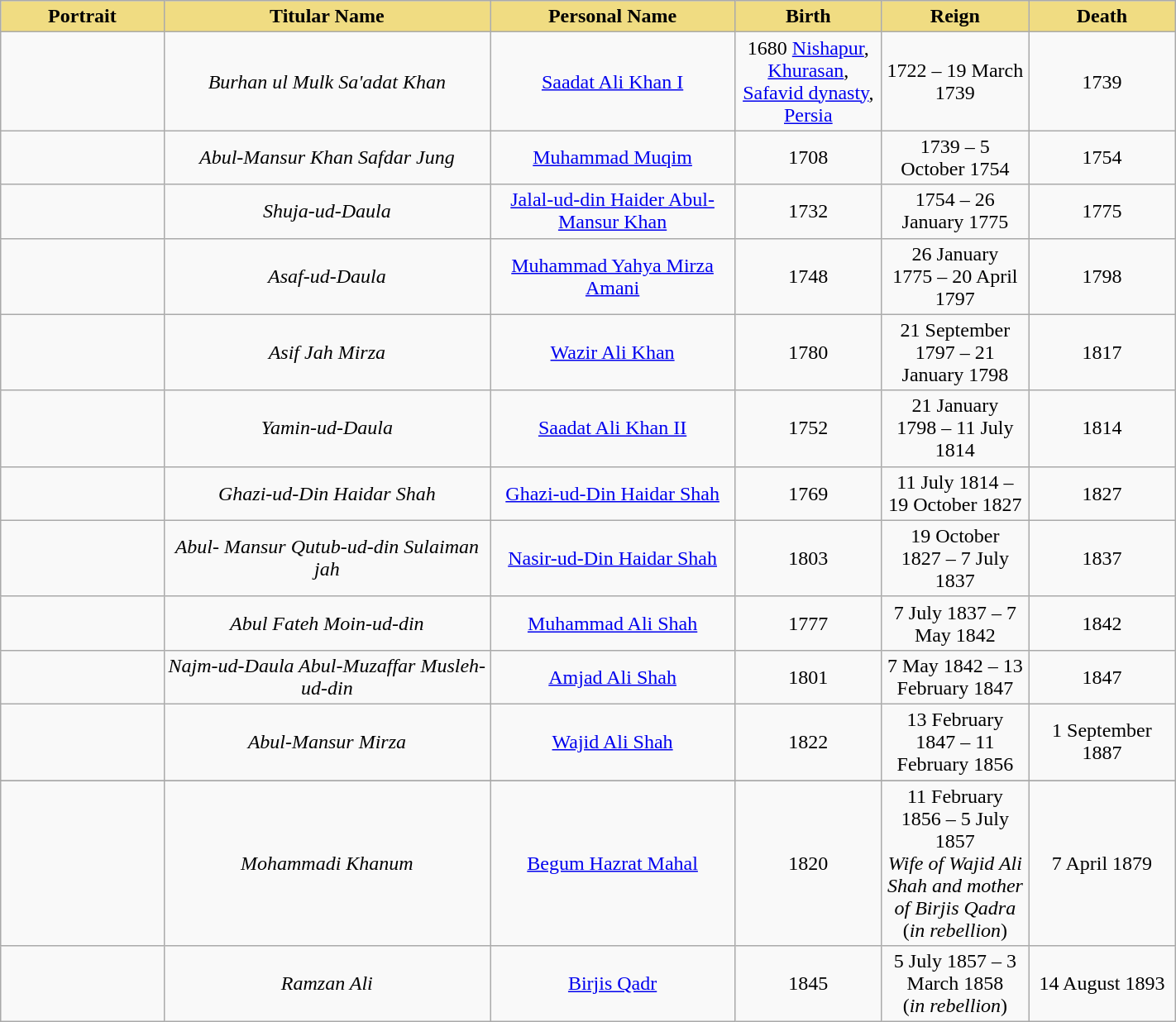<table width=75% class="wikitable">
<tr>
<th style="background-color:#F0DC82" width=10%>Portrait</th>
<th style="background-color:#F0DC82" width=20%>Titular Name</th>
<th style="background-color:#F0DC82" width=15%>Personal Name</th>
<th style="background-color:#F0DC82" width=9%>Birth</th>
<th style="background-color:#F0DC82" width=9%>Reign</th>
<th style="background-color:#F0DC82" width=9%>Death</th>
</tr>
<tr>
<td align="center"></td>
<td align="center"><em>Burhan ul Mulk Sa'adat Khan</em><br></td>
<td align="center"><a href='#'>Saadat Ali Khan I</a><br></td>
<td align="center">1680 <a href='#'>Nishapur</a>, <a href='#'>Khurasan</a>, <a href='#'>Safavid dynasty</a>, <a href='#'>Persia</a></td>
<td align="center">1722 – 19 March 1739</td>
<td align="center">1739</td>
</tr>
<tr>
<td align="center"></td>
<td align="center"><em>Abul-Mansur Khan Safdar Jung</em><br></td>
<td align="center"><a href='#'>Muhammad Muqim</a><br></td>
<td align="center">1708</td>
<td align="center">1739 – 5 October 1754</td>
<td align="center">1754</td>
</tr>
<tr>
<td align="center"></td>
<td align="center"><em>Shuja-ud-Daula</em><br></td>
<td align="center"><a href='#'>Jalal-ud-din Haider Abul-Mansur Khan</a><br></td>
<td align="center">1732</td>
<td align="center">1754 – 26 January 1775</td>
<td align="center">1775</td>
</tr>
<tr>
<td align="center"></td>
<td align="center"><em>Asaf-ud-Daula</em><br></td>
<td align="center"><a href='#'>Muhammad Yahya Mirza Amani</a></td>
<td align="center">1748</td>
<td align="center">26 January 1775 – 20 April 1797</td>
<td align="center">1798</td>
</tr>
<tr>
<td align="center"></td>
<td align="center"><em>Asif Jah Mirza</em><br></td>
<td align="center"><a href='#'>Wazir Ali Khan</a><br></td>
<td align="center">1780</td>
<td align="center">21 September 1797 – 21 January 1798</td>
<td align="center">1817</td>
</tr>
<tr>
<td align="center"></td>
<td align="center"><em>Yamin-ud-Daula</em><br></td>
<td align="center"><a href='#'>Saadat Ali Khan II</a><br></td>
<td align="center">1752</td>
<td align="center">21 January 1798 – 11 July 1814</td>
<td align="center">1814</td>
</tr>
<tr>
<td align="center"></td>
<td align="center"><em> Ghazi-ud-Din Haidar Shah</em><br></td>
<td align="center"><a href='#'>Ghazi-ud-Din Haidar Shah</a><br></td>
<td align="center">1769</td>
<td align="center">11 July 1814 – 19 October 1827</td>
<td align="center">1827</td>
</tr>
<tr>
<td align="center"></td>
<td align="center"><em>Abul- Mansur Qutub-ud-din Sulaiman jah</em><br></td>
<td align="center"><a href='#'>Nasir-ud-Din Haidar Shah</a><br></td>
<td align="center">1803</td>
<td align="center">19 October 1827 – 7 July 1837</td>
<td align="center">1837</td>
</tr>
<tr>
<td align="center"></td>
<td align="center"><em>Abul Fateh Moin-ud-din</em><br></td>
<td align="center"><a href='#'>Muhammad Ali Shah</a><br></td>
<td align="center">1777</td>
<td align="center">7 July 1837 – 7 May 1842</td>
<td align="center">1842</td>
</tr>
<tr>
<td align="center"></td>
<td align="center"><em>Najm-ud-Daula Abul-Muzaffar Musleh-ud-din</em><br></td>
<td align="center"><a href='#'>Amjad Ali Shah</a><br></td>
<td align="center">1801</td>
<td align="center">7 May 1842 – 13 February 1847</td>
<td align="center">1847</td>
</tr>
<tr>
<td align="center"></td>
<td align="center"><em>Abul-Mansur Mirza</em><br></td>
<td align="center"><a href='#'>Wajid Ali Shah</a><br></td>
<td align="center">1822</td>
<td align="center">13 February 1847 – 11 February 1856</td>
<td align="center">1 September 1887</td>
</tr>
<tr>
</tr>
<tr>
<td align="center"></td>
<td align="center"><em>Mohammadi Khanum</em><br></td>
<td align="center"><a href='#'>Begum Hazrat Mahal</a><br></td>
<td align="center">1820</td>
<td align="center">11 February 1856 – 5 July 1857 <br><em>Wife of Wajid Ali Shah and mother of Birjis Qadra</em> (<em>in rebellion</em>)</td>
<td align="center">7 April 1879</td>
</tr>
<tr>
<td align="center"></td>
<td align="center"><em>Ramzan Ali</em><br></td>
<td align="center"><a href='#'>Birjis Qadr</a><br></td>
<td align="center">1845</td>
<td align="center">5 July 1857 – 3 March 1858<br>(<em>in rebellion</em>)</td>
<td align="center">14 August 1893</td>
</tr>
</table>
